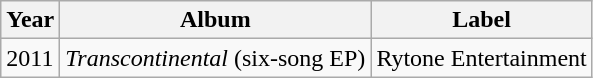<table class="wikitable">
<tr>
<th>Year</th>
<th>Album</th>
<th>Label</th>
</tr>
<tr>
<td align="left" valign="top">2011</td>
<td align="center" valign="top"><em>Transcontinental</em> (six-song EP)</td>
<td>Rytone Entertainment</td>
</tr>
</table>
